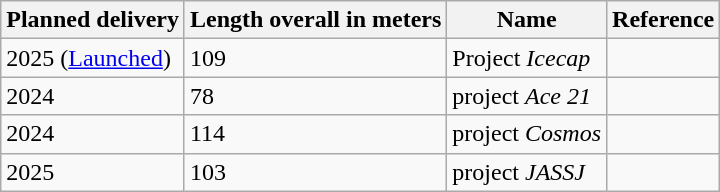<table class="wikitable sortable">
<tr>
<th>Planned delivery</th>
<th>Length overall in meters</th>
<th>Name</th>
<th>Reference</th>
</tr>
<tr>
<td>2025 (<a href='#'>Launched</a>)</td>
<td>109</td>
<td>Project <em>Icecap</em></td>
<td></td>
</tr>
<tr>
<td>2024</td>
<td>78</td>
<td>project <em>Ace 21</em></td>
<td></td>
</tr>
<tr>
<td>2024</td>
<td>114</td>
<td>project <em>Cosmos</em></td>
<td></td>
</tr>
<tr>
<td>2025</td>
<td>103</td>
<td>project <em>JASSJ </em></td>
<td></td>
</tr>
</table>
